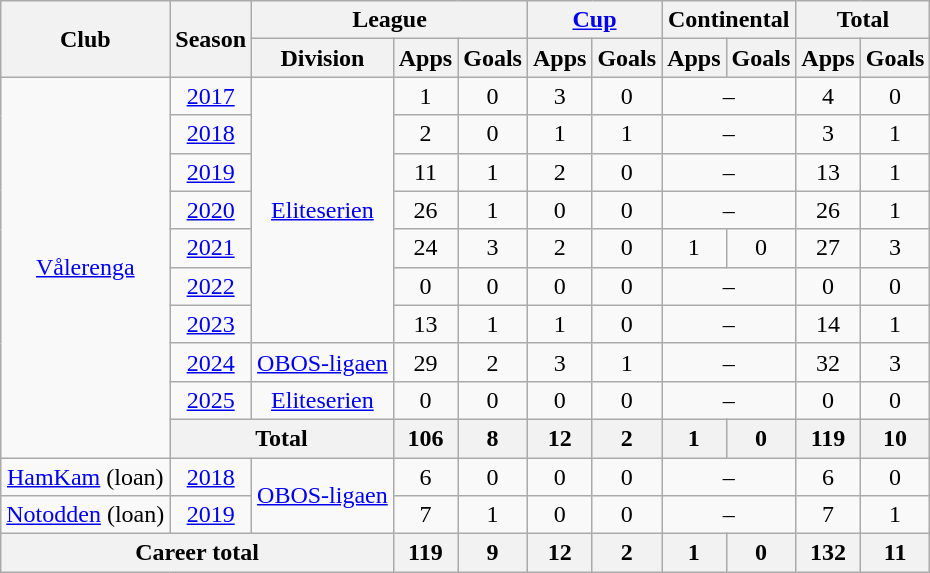<table class="wikitable" style="text-align:center">
<tr>
<th rowspan=2>Club</th>
<th rowspan=2>Season</th>
<th colspan=3>League</th>
<th colspan=2><a href='#'>Cup</a></th>
<th colspan=2>Continental</th>
<th colspan=2>Total</th>
</tr>
<tr>
<th>Division</th>
<th>Apps</th>
<th>Goals</th>
<th>Apps</th>
<th>Goals</th>
<th>Apps</th>
<th>Goals</th>
<th>Apps</th>
<th>Goals</th>
</tr>
<tr>
<td rowspan=10><a href='#'>Vålerenga</a></td>
<td><a href='#'>2017</a></td>
<td rowspan=7><a href='#'>Eliteserien</a></td>
<td>1</td>
<td>0</td>
<td>3</td>
<td>0</td>
<td colspan=2>–</td>
<td>4</td>
<td>0</td>
</tr>
<tr>
<td><a href='#'>2018</a></td>
<td>2</td>
<td>0</td>
<td>1</td>
<td>1</td>
<td colspan=2>–</td>
<td>3</td>
<td>1</td>
</tr>
<tr>
<td><a href='#'>2019</a></td>
<td>11</td>
<td>1</td>
<td>2</td>
<td>0</td>
<td colspan=2>–</td>
<td>13</td>
<td>1</td>
</tr>
<tr>
<td><a href='#'>2020</a></td>
<td>26</td>
<td>1</td>
<td>0</td>
<td>0</td>
<td colspan=2>–</td>
<td>26</td>
<td>1</td>
</tr>
<tr>
<td><a href='#'>2021</a></td>
<td>24</td>
<td>3</td>
<td>2</td>
<td>0</td>
<td>1</td>
<td>0</td>
<td>27</td>
<td>3</td>
</tr>
<tr>
<td><a href='#'>2022</a></td>
<td>0</td>
<td>0</td>
<td>0</td>
<td>0</td>
<td colspan=2>–</td>
<td>0</td>
<td>0</td>
</tr>
<tr>
<td><a href='#'>2023</a></td>
<td>13</td>
<td>1</td>
<td>1</td>
<td>0</td>
<td colspan=2>–</td>
<td>14</td>
<td>1</td>
</tr>
<tr>
<td><a href='#'>2024</a></td>
<td rowspan=1><a href='#'>OBOS-ligaen</a></td>
<td>29</td>
<td>2</td>
<td>3</td>
<td>1</td>
<td colspan=2>–</td>
<td>32</td>
<td>3</td>
</tr>
<tr>
<td><a href='#'>2025</a></td>
<td rowspan=1><a href='#'>Eliteserien</a></td>
<td>0</td>
<td>0</td>
<td>0</td>
<td>0</td>
<td colspan=2>–</td>
<td>0</td>
<td>0</td>
</tr>
<tr>
<th colspan=2>Total</th>
<th>106</th>
<th>8</th>
<th>12</th>
<th>2</th>
<th>1</th>
<th>0</th>
<th>119</th>
<th>10</th>
</tr>
<tr>
<td><a href='#'>HamKam</a> (loan)</td>
<td><a href='#'>2018</a></td>
<td rowspan=2><a href='#'>OBOS-ligaen</a></td>
<td>6</td>
<td>0</td>
<td>0</td>
<td>0</td>
<td colspan=2>–</td>
<td>6</td>
<td>0</td>
</tr>
<tr>
<td><a href='#'>Notodden</a> (loan)</td>
<td><a href='#'>2019</a></td>
<td>7</td>
<td>1</td>
<td>0</td>
<td>0</td>
<td colspan=2>–</td>
<td>7</td>
<td>1</td>
</tr>
<tr>
<th colspan=3>Career total</th>
<th>119</th>
<th>9</th>
<th>12</th>
<th>2</th>
<th>1</th>
<th>0</th>
<th>132</th>
<th>11</th>
</tr>
</table>
